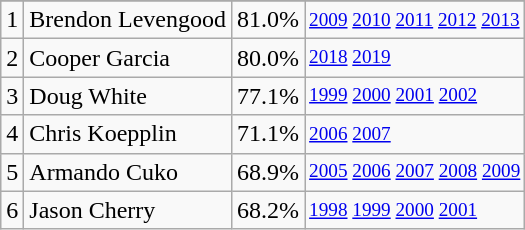<table class="wikitable">
<tr>
</tr>
<tr>
<td>1</td>
<td>Brendon Levengood</td>
<td><abbr>81.0%</abbr></td>
<td style="font-size:80%;"><a href='#'>2009</a> <a href='#'>2010</a> <a href='#'>2011</a> <a href='#'>2012</a> <a href='#'>2013</a></td>
</tr>
<tr>
<td>2</td>
<td>Cooper Garcia</td>
<td><abbr>80.0%</abbr></td>
<td style="font-size:80%;"><a href='#'>2018</a> <a href='#'>2019</a></td>
</tr>
<tr>
<td>3</td>
<td>Doug White</td>
<td><abbr>77.1%</abbr></td>
<td style="font-size:80%;"><a href='#'>1999</a> <a href='#'>2000</a> <a href='#'>2001</a> <a href='#'>2002</a></td>
</tr>
<tr>
<td>4</td>
<td>Chris Koepplin</td>
<td><abbr>71.1%</abbr></td>
<td style="font-size:80%;"><a href='#'>2006</a> <a href='#'>2007</a></td>
</tr>
<tr>
<td>5</td>
<td>Armando Cuko</td>
<td><abbr>68.9%</abbr></td>
<td style="font-size:80%;"><a href='#'>2005</a> <a href='#'>2006</a> <a href='#'>2007</a> <a href='#'>2008</a> <a href='#'>2009</a></td>
</tr>
<tr>
<td>6</td>
<td>Jason Cherry</td>
<td><abbr>68.2%</abbr></td>
<td style="font-size:80%;"><a href='#'>1998</a> <a href='#'>1999</a> <a href='#'>2000</a> <a href='#'>2001</a></td>
</tr>
</table>
